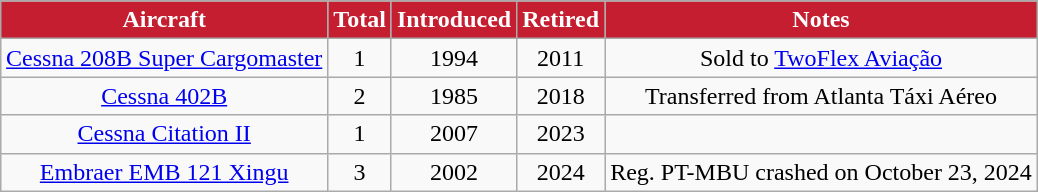<table class="wikitable" style="margin:0.5em auto; text-align:center">
<tr>
<th style="background:#c41e30; color:white;">Aircraft</th>
<th style="background:#c41e30; color:white;">Total</th>
<th style="background:#c41e30; color:white;">Introduced</th>
<th style="background:#c41e30; color:white;">Retired</th>
<th style="background:#c41e30; color:white;">Notes</th>
</tr>
<tr>
<td><a href='#'>Cessna 208B Super Cargomaster</a></td>
<td>1</td>
<td>1994</td>
<td>2011</td>
<td>Sold to <a href='#'>TwoFlex Aviação</a></td>
</tr>
<tr>
<td><a href='#'>Cessna 402B</a></td>
<td>2</td>
<td>1985</td>
<td>2018</td>
<td>Transferred from Atlanta Táxi Aéreo</td>
</tr>
<tr>
<td><a href='#'>Cessna Citation II</a></td>
<td>1</td>
<td>2007</td>
<td>2023</td>
<td></td>
</tr>
<tr>
<td><a href='#'>Embraer EMB 121 Xingu</a></td>
<td>3</td>
<td>2002</td>
<td>2024</td>
<td>Reg. PT-MBU crashed on October 23, 2024</td>
</tr>
</table>
